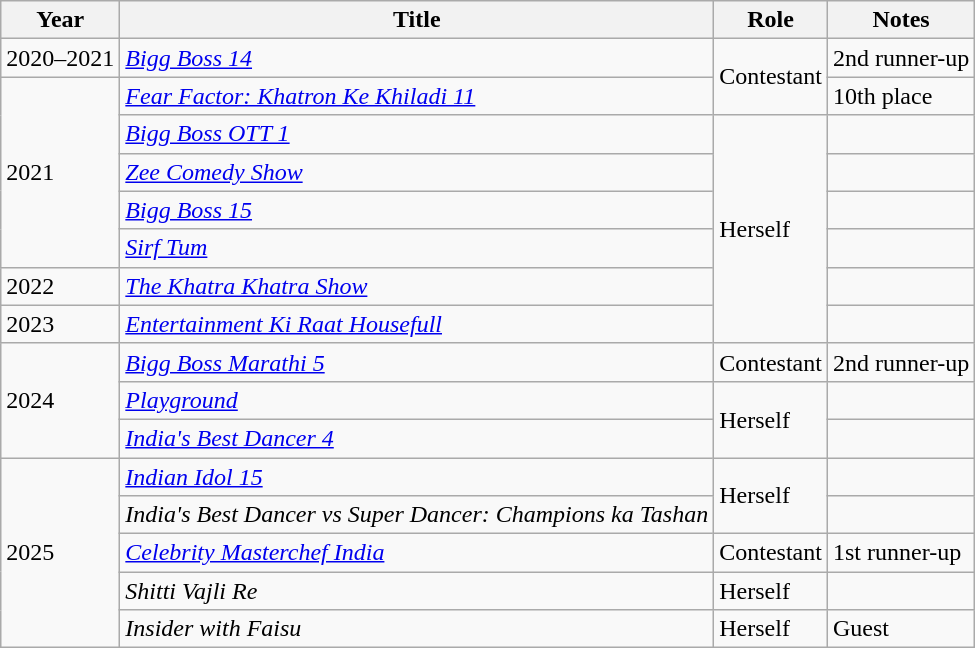<table class="wikitable">
<tr>
<th>Year</th>
<th>Title</th>
<th>Role</th>
<th>Notes</th>
</tr>
<tr>
<td>2020–2021</td>
<td><em><a href='#'>Bigg Boss 14</a></em></td>
<td rowspan="2">Contestant</td>
<td>2nd runner-up</td>
</tr>
<tr>
<td rowspan="5">2021</td>
<td><em><a href='#'>Fear Factor: Khatron Ke Khiladi 11</a></em></td>
<td>10th place</td>
</tr>
<tr>
<td><em><a href='#'>Bigg Boss OTT 1</a></em></td>
<td rowspan="6">Herself</td>
<td></td>
</tr>
<tr>
<td><em><a href='#'>Zee Comedy Show</a></em></td>
<td></td>
</tr>
<tr>
<td><em><a href='#'>Bigg Boss 15</a></em></td>
<td></td>
</tr>
<tr>
<td><em><a href='#'>Sirf Tum</a></em></td>
<td></td>
</tr>
<tr>
<td>2022</td>
<td><em><a href='#'>The Khatra Khatra Show</a></em></td>
<td></td>
</tr>
<tr>
<td>2023</td>
<td><em><a href='#'>Entertainment Ki Raat Housefull</a></em></td>
<td></td>
</tr>
<tr>
<td rowspan="3">2024</td>
<td><em><a href='#'>Bigg Boss Marathi 5</a></em></td>
<td>Contestant</td>
<td>2nd runner-up</td>
</tr>
<tr>
<td><em><a href='#'>Playground</a></em></td>
<td rowspan="2">Herself</td>
<td></td>
</tr>
<tr>
<td><em><a href='#'>India's Best Dancer 4</a></em></td>
<td></td>
</tr>
<tr>
<td rowspan="5">2025</td>
<td><em><a href='#'>Indian Idol 15</a></em></td>
<td rowspan="2">Herself</td>
<td></td>
</tr>
<tr>
<td><em>India's Best Dancer vs Super Dancer: Champions ka Tashan</em></td>
<td></td>
</tr>
<tr>
<td><em><a href='#'>Celebrity Masterchef India</a></em></td>
<td>Contestant</td>
<td>1st runner-up</td>
</tr>
<tr>
<td><em>Shitti Vajli Re</em></td>
<td>Herself</td>
<td></td>
</tr>
<tr>
<td><em>Insider with Faisu</em></td>
<td>Herself</td>
<td>Guest</td>
</tr>
</table>
